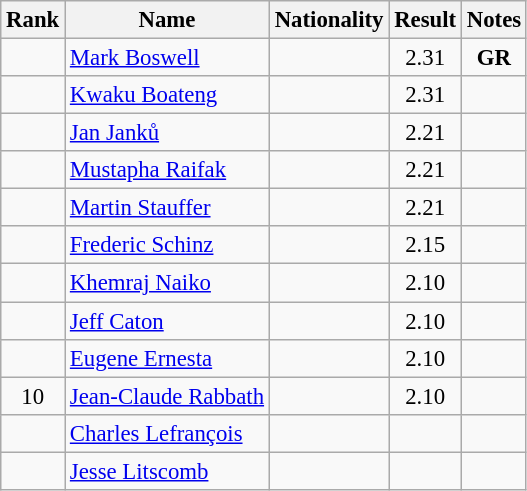<table class="wikitable sortable" style="text-align:center;font-size:95%">
<tr>
<th>Rank</th>
<th>Name</th>
<th>Nationality</th>
<th>Result</th>
<th>Notes</th>
</tr>
<tr>
<td></td>
<td align=left><a href='#'>Mark Boswell</a></td>
<td align=left></td>
<td>2.31</td>
<td><strong>GR</strong></td>
</tr>
<tr>
<td></td>
<td align=left><a href='#'>Kwaku Boateng</a></td>
<td align=left></td>
<td>2.31</td>
<td></td>
</tr>
<tr>
<td></td>
<td align=left><a href='#'>Jan Janků</a></td>
<td align=left></td>
<td>2.21</td>
<td></td>
</tr>
<tr>
<td></td>
<td align=left><a href='#'>Mustapha Raifak</a></td>
<td align=left></td>
<td>2.21</td>
<td></td>
</tr>
<tr>
<td></td>
<td align=left><a href='#'>Martin Stauffer</a></td>
<td align=left></td>
<td>2.21</td>
<td></td>
</tr>
<tr>
<td></td>
<td align=left><a href='#'>Frederic Schinz</a></td>
<td align=left></td>
<td>2.15</td>
<td></td>
</tr>
<tr>
<td></td>
<td align=left><a href='#'>Khemraj Naiko</a></td>
<td align=left></td>
<td>2.10</td>
<td></td>
</tr>
<tr>
<td></td>
<td align=left><a href='#'>Jeff Caton</a></td>
<td align=left></td>
<td>2.10</td>
<td></td>
</tr>
<tr>
<td></td>
<td align=left><a href='#'>Eugene Ernesta</a></td>
<td align=left></td>
<td>2.10</td>
<td></td>
</tr>
<tr>
<td>10</td>
<td align=left><a href='#'>Jean-Claude Rabbath</a></td>
<td align=left></td>
<td>2.10</td>
<td></td>
</tr>
<tr>
<td></td>
<td align=left><a href='#'>Charles Lefrançois</a></td>
<td align=left></td>
<td></td>
<td></td>
</tr>
<tr>
<td></td>
<td align=left><a href='#'>Jesse Litscomb</a></td>
<td align=left></td>
<td></td>
<td></td>
</tr>
</table>
